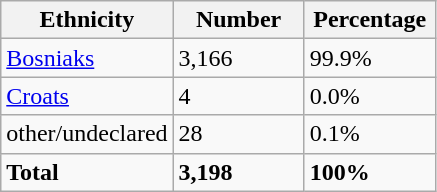<table class="wikitable">
<tr>
<th width="100px">Ethnicity</th>
<th width="80px">Number</th>
<th width="80px">Percentage</th>
</tr>
<tr>
<td><a href='#'>Bosniaks</a></td>
<td>3,166</td>
<td>99.9%</td>
</tr>
<tr>
<td><a href='#'>Croats</a></td>
<td>4</td>
<td>0.0%</td>
</tr>
<tr>
<td>other/undeclared</td>
<td>28</td>
<td>0.1%</td>
</tr>
<tr>
<td><strong>Total</strong></td>
<td><strong>3,198</strong></td>
<td><strong>100%</strong></td>
</tr>
</table>
